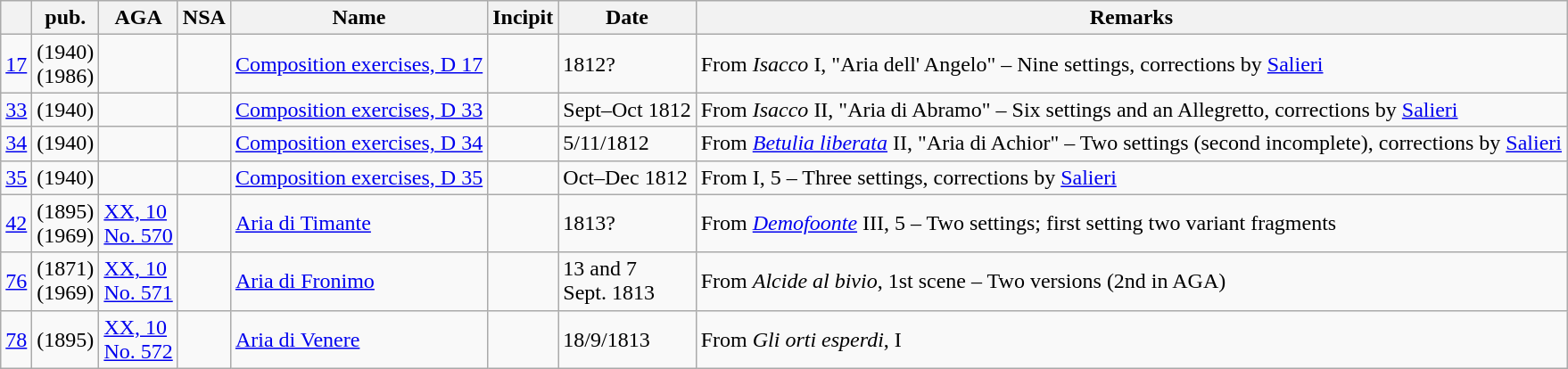<table class="wikitable sortable">
<tr>
<th></th>
<th>pub.</th>
<th>AGA</th>
<th>NSA</th>
<th>Name</th>
<th>Incipit</th>
<th>Date</th>
<th>Remarks</th>
</tr>
<tr>
<td data-sort-value="017"><a href='#'>17</a></td>
<td data-sort-value="PPP,1940">(1940)<br>(1986)</td>
<td></td>
<td data-sort-value="802,37"></td>
<td data-sort-value="Composition exercises, D 17"><a href='#'>Composition exercises, D 17</a></td>
<td data-sort-value="text Quell' innocente figlio"></td>
<td data-sort-value="1812-01-01">1812?</td>
<td>From <em>Isacco</em> I, "Aria dell' Angelo" – Nine settings, corrections by <a href='#'>Salieri</a></td>
</tr>
<tr>
<td data-sort-value="033"><a href='#'>33</a></td>
<td data-sort-value="PPP,1940">(1940)</td>
<td></td>
<td data-sort-value="802,38"></td>
<td data-sort-value="Composition exercises, D 33"><a href='#'>Composition exercises, D 33</a></td>
<td data-sort-value="text Entra l'uomo allor che nasce"></td>
<td data-sort-value="1812-10-01">Sept–Oct 1812</td>
<td>From <em>Isacco</em> II, "Aria di Abramo" – Six settings and an Allegretto, corrections by <a href='#'>Salieri</a></td>
</tr>
<tr>
<td data-sort-value="034"><a href='#'>34</a></td>
<td data-sort-value="PPP,1940">(1940)</td>
<td></td>
<td data-sort-value="802,39"></td>
<td data-sort-value="Composition exercises, D 34"><a href='#'>Composition exercises, D 34</a></td>
<td data-sort-value="text Te solo adoro"></td>
<td data-sort-value="1812-11-05">5/11/1812</td>
<td>From <em><a href='#'>Betulia liberata</a></em> II, "Aria di Achior" – Two settings (second incomplete), corrections by <a href='#'>Salieri</a></td>
</tr>
<tr>
<td data-sort-value="035"><a href='#'>35</a></td>
<td data-sort-value="PPP,1940">(1940)</td>
<td></td>
<td data-sort-value="802,40"></td>
<td data-sort-value="Composition exercises, D 35"><a href='#'>Composition exercises, D 35</a></td>
<td data-sort-value="text Serbate, o Dei custodi"></td>
<td data-sort-value="1812-12-01">Oct–Dec 1812</td>
<td>From <em></em> I, 5 – Three settings, corrections by <a href='#'>Salieri</a></td>
</tr>
<tr>
<td data-sort-value="042"><a href='#'>42</a></td>
<td data-sort-value="AGA,1895">(1895)<br>(1969)</td>
<td data-sort-value="2010,570"><a href='#'>XX, 10</a><br><a href='#'>No. 570</a></td>
<td data-sort-value="406,05"></td>
<td data-sort-value="Aria di Timante"><a href='#'>Aria di Timante</a></td>
<td data-sort-value="text Misero pargoletto"></td>
<td data-sort-value="1813-01-01">1813?</td>
<td>From <em><a href='#'>Demofoonte</a></em> III, 5 – Two settings; first setting two variant fragments</td>
</tr>
<tr>
<td data-sort-value="076"><a href='#'>76</a></td>
<td data-sort-value="AGA,1871">(1871)<br>(1969)</td>
<td data-sort-value="2010,571"><a href='#'>XX, 10</a><br><a href='#'>No. 571</a></td>
<td data-sort-value="406,09"></td>
<td data-sort-value="Aria di Fronimo"><a href='#'>Aria di Fronimo</a></td>
<td data-sort-value="text Pensa, che questo istante"></td>
<td data-sort-value="1813-01-01">13 and 7<br>Sept. 1813</td>
<td>From <em>Alcide al bivio</em>, 1st scene – Two versions (2nd in AGA)</td>
</tr>
<tr>
<td data-sort-value="078"><a href='#'>78</a></td>
<td data-sort-value="AGA,1895">(1895)</td>
<td data-sort-value="2010,572"><a href='#'>XX, 10</a><br><a href='#'>No. 572</a></td>
<td data-sort-value="406,11"></td>
<td data-sort-value="Aria di Venere"><a href='#'>Aria di Venere</a></td>
<td data-sort-value="text Son fra l'onde"></td>
<td data-sort-value="1813-09-18">18/9/1813</td>
<td>From <em>Gli orti esperdi</em>, I</td>
</tr>
</table>
